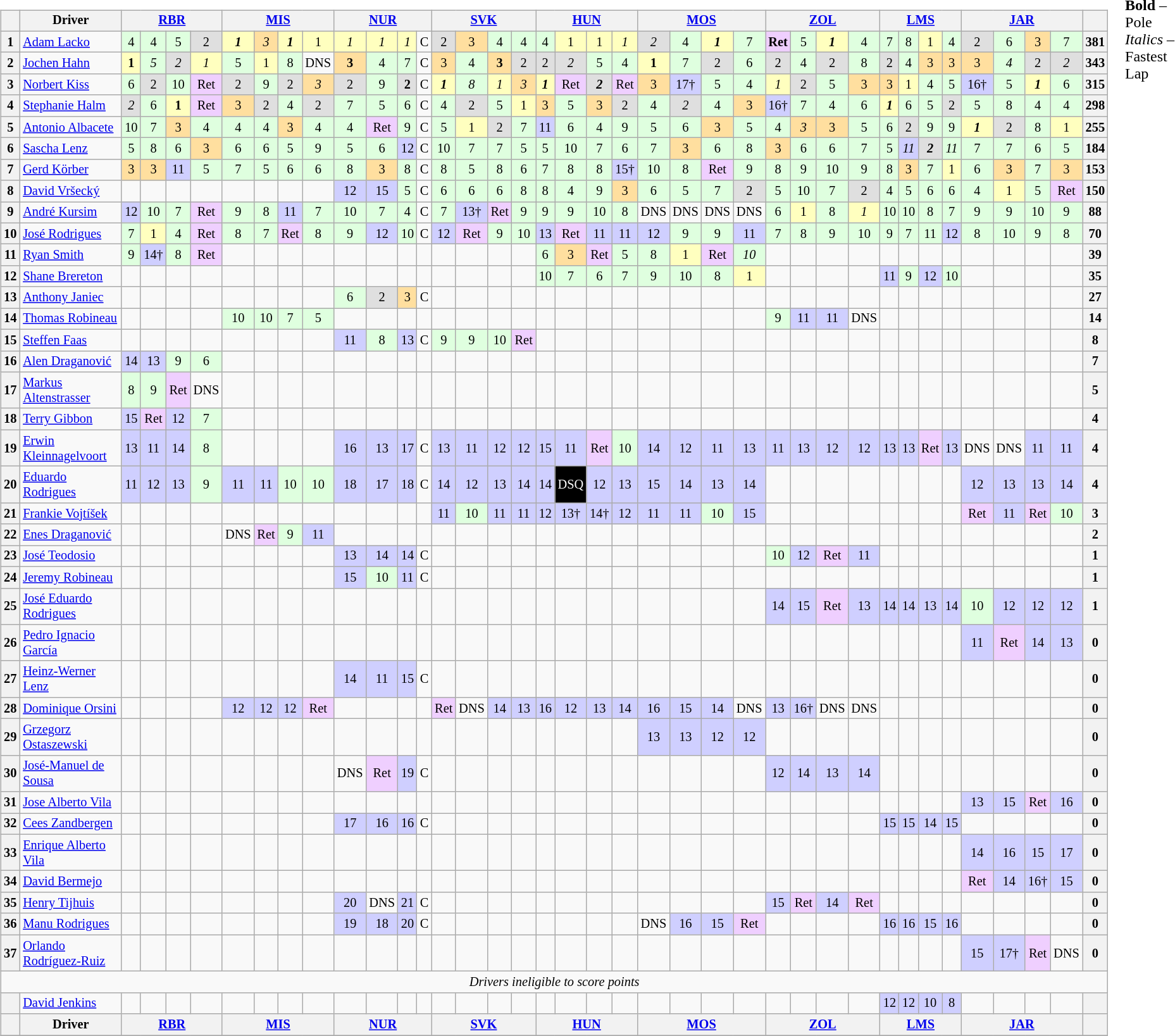<table>
<tr>
<td valign="top"><br><table align=left| class="wikitable" style="font-size: 85%; text-align: center">
<tr valign="top">
<th valign=middle></th>
<th valign=middle>Driver</th>
<th colspan=4><a href='#'>RBR</a><br></th>
<th colspan=4><a href='#'>MIS</a><br></th>
<th colspan=4><a href='#'>NUR</a><br></th>
<th colspan=4><a href='#'>SVK</a><br></th>
<th colspan=4><a href='#'>HUN</a><br></th>
<th colspan=4><a href='#'>MOS</a><br></th>
<th colspan=4><a href='#'>ZOL</a><br></th>
<th colspan=4><a href='#'>LMS</a><br></th>
<th colspan=4><a href='#'>JAR</a><br></th>
<th valign=middle>  </th>
</tr>
<tr>
<th>1</th>
<td align="left"> <a href='#'>Adam Lacko</a></td>
<td style="background:#dfffdf;">4</td>
<td style="background:#dfffdf;">4</td>
<td style="background:#dfffdf;">5</td>
<td style="background:#dfdfdf;">2</td>
<td style="background:#ffffbf;"><strong><em>1</em></strong></td>
<td style="background:#ffdf9f;"><em>3</em></td>
<td style="background:#ffffbf;"><strong><em>1</em></strong></td>
<td style="background:#ffffbf;">1</td>
<td style="background:#ffffbf;"><em>1</em></td>
<td style="background:#ffffbf;"><em>1</em></td>
<td style="background:#ffffbf;"><em>1</em></td>
<td>C</td>
<td style="background:#dfdfdf;">2</td>
<td style="background:#ffdf9f;">3</td>
<td style="background:#dfffdf;">4</td>
<td style="background:#dfffdf;">4</td>
<td style="background:#dfffdf;">4</td>
<td style="background:#ffffbf;">1</td>
<td style="background:#ffffbf;">1</td>
<td style="background:#ffffbf;"><em>1</em></td>
<td style="background:#dfdfdf;"><em>2</em></td>
<td style="background:#dfffdf;">4</td>
<td style="background:#ffffbf;"><strong><em>1</em></strong></td>
<td style="background:#dfffdf;">7</td>
<td style="background:#efcfff;"><strong>Ret</strong></td>
<td style="background:#dfffdf;">5</td>
<td style="background:#ffffbf;"><strong><em>1</em></strong></td>
<td style="background:#dfffdf;">4</td>
<td style="background:#dfffdf;">7</td>
<td style="background:#dfffdf;">8</td>
<td style="background:#ffffbf;">1</td>
<td style="background:#dfffdf;">4</td>
<td style="background:#dfdfdf;">2</td>
<td style="background:#dfffdf;">6</td>
<td style="background:#ffdf9f;">3</td>
<td style="background:#dfffdf;">7</td>
<th>381</th>
</tr>
<tr>
<th>2</th>
<td align="left"> <a href='#'>Jochen Hahn</a></td>
<td style="background:#ffffbf;"><strong>1</strong></td>
<td style="background:#dfffdf;"><em>5</em></td>
<td style="background:#dfdfdf;"><em>2</em></td>
<td style="background:#ffffbf;"><em>1</em></td>
<td style="background:#dfffdf;">5</td>
<td style="background:#ffffbf;">1</td>
<td style="background:#dfffdf;">8</td>
<td>DNS</td>
<td style="background:#ffdf9f;"><strong>3</strong></td>
<td style="background:#dfffdf;">4</td>
<td style="background:#dfffdf;">7</td>
<td>C</td>
<td style="background:#ffdf9f;">3</td>
<td style="background:#dfffdf;">4</td>
<td style="background:#ffdf9f;"><strong>3</strong></td>
<td style="background:#dfdfdf;">2</td>
<td style="background:#dfdfdf;">2</td>
<td style="background:#dfdfdf;"><em>2</em></td>
<td style="background:#dfffdf;">5</td>
<td style="background:#dfffdf;">4</td>
<td style="background:#ffffbf;"><strong>1</strong></td>
<td style="background:#dfffdf;">7</td>
<td style="background:#dfdfdf;">2</td>
<td style="background:#dfffdf;">6</td>
<td style="background:#dfdfdf;">2</td>
<td style="background:#dfffdf;">4</td>
<td style="background:#dfdfdf;">2</td>
<td style="background:#dfffdf;">8</td>
<td style="background:#dfdfdf;">2</td>
<td style="background:#dfffdf;">4</td>
<td style="background:#ffdf9f;">3</td>
<td style="background:#ffdf9f;">3</td>
<td style="background:#ffdf9f;">3</td>
<td style="background:#dfffdf;"><em>4</em></td>
<td style="background:#dfdfdf;">2</td>
<td style="background:#dfdfdf;"><em>2</em></td>
<th>343</th>
</tr>
<tr>
<th>3</th>
<td align="left"> <a href='#'>Norbert Kiss</a></td>
<td style="background:#dfffdf;">6</td>
<td style="background:#dfdfdf;">2</td>
<td style="background:#dfffdf;">10</td>
<td style="background:#efcfff;">Ret</td>
<td style="background:#dfdfdf;">2</td>
<td style="background:#dfffdf;">9</td>
<td style="background:#dfdfdf;">2</td>
<td style="background:#ffdf9f;"><em>3</em></td>
<td style="background:#dfdfdf;">2</td>
<td style="background:#dfffdf;">9</td>
<td style="background:#dfdfdf;"><strong>2</strong></td>
<td>C</td>
<td style="background:#ffffbf;"><strong><em>1</em></strong></td>
<td style="background:#dfffdf;"><em>8</em></td>
<td style="background:#ffffbf;"><em>1</em></td>
<td style="background:#ffdf9f;"><em>3</em></td>
<td style="background:#ffffbf;"><strong><em>1</em></strong></td>
<td style="background:#efcfff;">Ret</td>
<td style="background:#dfdfdf;"><strong><em>2</em></strong></td>
<td style="background:#efcfff;">Ret</td>
<td style="background:#ffdf9f;">3</td>
<td style="background:#cfcfff;">17†</td>
<td style="background:#dfffdf;">5</td>
<td style="background:#dfffdf;">4</td>
<td style="background:#ffffbf;"><em>1</em></td>
<td style="background:#dfdfdf;">2</td>
<td style="background:#dfffdf;">5</td>
<td style="background:#ffdf9f;">3</td>
<td style="background:#ffdf9f;">3</td>
<td style="background:#ffffbf;">1</td>
<td style="background:#dfffdf;">4</td>
<td style="background:#dfffdf;">5</td>
<td style="background:#cfcfff;">16†</td>
<td style="background:#dfffdf;">5</td>
<td style="background:#ffffbf;"><strong><em>1</em></strong></td>
<td style="background:#dfffdf;">6</td>
<th>315</th>
</tr>
<tr>
<th>4</th>
<td align="left"> <a href='#'>Stephanie Halm</a></td>
<td style="background:#dfdfdf;"><em>2</em></td>
<td style="background:#dfffdf;">6</td>
<td style="background:#ffffbf;"><strong>1</strong></td>
<td style="background:#efcfff;">Ret</td>
<td style="background:#ffdf9f;">3</td>
<td style="background:#dfdfdf;">2</td>
<td style="background:#dfffdf;">4</td>
<td style="background:#dfdfdf;">2</td>
<td style="background:#dfffdf;">7</td>
<td style="background:#dfffdf;">5</td>
<td style="background:#dfffdf;">6</td>
<td>C</td>
<td style="background:#dfffdf;">4</td>
<td style="background:#dfdfdf;">2</td>
<td style="background:#dfffdf;">5</td>
<td style="background:#ffffbf;">1</td>
<td style="background:#ffdf9f;">3</td>
<td style="background:#dfffdf;">5</td>
<td style="background:#ffdf9f;">3</td>
<td style="background:#dfdfdf;">2</td>
<td style="background:#dfffdf;">4</td>
<td style="background:#dfdfdf;"><em>2</em></td>
<td style="background:#dfffdf;">4</td>
<td style="background:#ffdf9f;">3</td>
<td style="background:#cfcfff;">16†</td>
<td style="background:#dfffdf;">7</td>
<td style="background:#dfffdf;">4</td>
<td style="background:#dfffdf;">6</td>
<td style="background:#ffffbf;"><strong><em>1</em></strong></td>
<td style="background:#dfffdf;">6</td>
<td style="background:#dfffdf;">5</td>
<td style="background:#dfdfdf;">2</td>
<td style="background:#dfffdf;">5</td>
<td style="background:#dfffdf;">8</td>
<td style="background:#dfffdf;">4</td>
<td style="background:#dfffdf;">4</td>
<th>298</th>
</tr>
<tr>
<th>5</th>
<td align="left"> <a href='#'>Antonio Albacete</a></td>
<td style="background:#dfffdf;">10</td>
<td style="background:#dfffdf;">7</td>
<td style="background:#ffdf9f;">3</td>
<td style="background:#dfffdf;">4</td>
<td style="background:#dfffdf;">4</td>
<td style="background:#dfffdf;">4</td>
<td style="background:#ffdf9f;">3</td>
<td style="background:#dfffdf;">4</td>
<td style="background:#dfffdf;">4</td>
<td style="background:#efcfff;">Ret</td>
<td style="background:#dfffdf;">9</td>
<td>C</td>
<td style="background:#dfffdf;">5</td>
<td style="background:#ffffbf;">1</td>
<td style="background:#dfdfdf;">2</td>
<td style="background:#dfffdf;">7</td>
<td style="background:#cfcfff;">11</td>
<td style="background:#dfffdf;">6</td>
<td style="background:#dfffdf;">4</td>
<td style="background:#dfffdf;">9</td>
<td style="background:#dfffdf;">5</td>
<td style="background:#dfffdf;">6</td>
<td style="background:#ffdf9f;">3</td>
<td style="background:#dfffdf;">5</td>
<td style="background:#dfffdf;">4</td>
<td style="background:#ffdf9f;"><em>3</em></td>
<td style="background:#ffdf9f;">3</td>
<td style="background:#dfffdf;">5</td>
<td style="background:#dfffdf;">6</td>
<td style="background:#dfdfdf;">2</td>
<td style="background:#dfffdf;">9</td>
<td style="background:#dfffdf;">9</td>
<td style="background:#ffffbf;"><strong><em>1</em></strong></td>
<td style="background:#dfdfdf;">2</td>
<td style="background:#dfffdf;">8</td>
<td style="background:#ffffbf;">1</td>
<th>255</th>
</tr>
<tr>
<th>6</th>
<td align="left"> <a href='#'>Sascha Lenz</a></td>
<td style="background:#dfffdf;">5</td>
<td style="background:#dfffdf;">8</td>
<td style="background:#dfffdf;">6</td>
<td style="background:#ffdf9f;">3</td>
<td style="background:#dfffdf;">6</td>
<td style="background:#dfffdf;">6</td>
<td style="background:#dfffdf;">5</td>
<td style="background:#dfffdf;">9</td>
<td style="background:#dfffdf;">5</td>
<td style="background:#dfffdf;">6</td>
<td style="background:#cfcfff;">12</td>
<td>C</td>
<td style="background:#dfffdf;">10</td>
<td style="background:#dfffdf;">7</td>
<td style="background:#dfffdf;">7</td>
<td style="background:#dfffdf;">5</td>
<td style="background:#dfffdf;">5</td>
<td style="background:#dfffdf;">10</td>
<td style="background:#dfffdf;">7</td>
<td style="background:#dfffdf;">6</td>
<td style="background:#dfffdf;">7</td>
<td style="background:#ffdf9f;">3</td>
<td style="background:#dfffdf;">6</td>
<td style="background:#dfffdf;">8</td>
<td style="background:#ffdf9f;">3</td>
<td style="background:#dfffdf;">6</td>
<td style="background:#dfffdf;">6</td>
<td style="background:#dfffdf;">7</td>
<td style="background:#dfffdf;">5</td>
<td style="background:#cfcfff;"><em>11</em></td>
<td style="background:#dfdfdf;"><strong><em>2</em></strong></td>
<td style="background:#dfffdf;"><em>11</em></td>
<td style="background:#dfffdf;">7</td>
<td style="background:#dfffdf;">7</td>
<td style="background:#dfffdf;">6</td>
<td style="background:#dfffdf;">5</td>
<th>184</th>
</tr>
<tr>
<th>7</th>
<td align="left"> <a href='#'>Gerd Körber</a></td>
<td style="background:#ffdf9f;">3</td>
<td style="background:#ffdf9f;">3</td>
<td style="background:#cfcfff;">11</td>
<td style="background:#dfffdf;">5</td>
<td style="background:#dfffdf;">7</td>
<td style="background:#dfffdf;">5</td>
<td style="background:#dfffdf;">6</td>
<td style="background:#dfffdf;">6</td>
<td style="background:#dfffdf;">8</td>
<td style="background:#ffdf9f;">3</td>
<td style="background:#dfffdf;">8</td>
<td>C</td>
<td style="background:#dfffdf;">8</td>
<td style="background:#dfffdf;">5</td>
<td style="background:#dfffdf;">8</td>
<td style="background:#dfffdf;">6</td>
<td style="background:#dfffdf;">7</td>
<td style="background:#dfffdf;">8</td>
<td style="background:#dfffdf;">8</td>
<td style="background:#cfcfff;">15†</td>
<td style="background:#dfffdf;">10</td>
<td style="background:#dfffdf;">8</td>
<td style="background:#efcfff;">Ret</td>
<td style="background:#dfffdf;">9</td>
<td style="background:#dfffdf;">8</td>
<td style="background:#dfffdf;">9</td>
<td style="background:#dfffdf;">10</td>
<td style="background:#dfffdf;">9</td>
<td style="background:#dfffdf;">8</td>
<td style="background:#ffdf9f;">3</td>
<td style="background:#dfffdf;">7</td>
<td style="background:#ffffbf;">1</td>
<td style="background:#dfffdf;">6</td>
<td style="background:#ffdf9f;">3</td>
<td style="background:#dfffdf;">7</td>
<td style="background:#ffdf9f;">3</td>
<th>153</th>
</tr>
<tr>
<th>8</th>
<td align="left"> <a href='#'>David Vršecký</a></td>
<td></td>
<td></td>
<td></td>
<td></td>
<td></td>
<td></td>
<td></td>
<td></td>
<td style="background:#cfcfff;">12</td>
<td style="background:#cfcfff;">15</td>
<td style="background:#dfffdf;">5</td>
<td>C</td>
<td style="background:#dfffdf;">6</td>
<td style="background:#dfffdf;">6</td>
<td style="background:#dfffdf;">6</td>
<td style="background:#dfffdf;">8</td>
<td style="background:#dfffdf;">8</td>
<td style="background:#dfffdf;">4</td>
<td style="background:#dfffdf;">9</td>
<td style="background:#ffdf9f;">3</td>
<td style="background:#dfffdf;">6</td>
<td style="background:#dfffdf;">5</td>
<td style="background:#dfffdf;">7</td>
<td style="background:#dfdfdf;">2</td>
<td style="background:#dfffdf;">5</td>
<td style="background:#dfffdf;">10</td>
<td style="background:#dfffdf;">7</td>
<td style="background:#dfdfdf;">2</td>
<td style="background:#dfffdf;">4</td>
<td style="background:#dfffdf;">5</td>
<td style="background:#dfffdf;">6</td>
<td style="background:#dfffdf;">6</td>
<td style="background:#dfffdf;">4</td>
<td style="background:#ffffbf;">1</td>
<td style="background:#dfffdf;">5</td>
<td style="background:#efcfff;">Ret</td>
<th>150</th>
</tr>
<tr>
<th>9</th>
<td align="left"> <a href='#'>André Kursim</a></td>
<td style="background:#cfcfff;">12</td>
<td style="background:#dfffdf;">10</td>
<td style="background:#dfffdf;">7</td>
<td style="background:#efcfff;">Ret</td>
<td style="background:#dfffdf;">9</td>
<td style="background:#dfffdf;">8</td>
<td style="background:#cfcfff;">11</td>
<td style="background:#dfffdf;">7</td>
<td style="background:#dfffdf;">10</td>
<td style="background:#dfffdf;">7</td>
<td style="background:#dfffdf;">4</td>
<td>C</td>
<td style="background:#dfffdf;">7</td>
<td style="background:#cfcfff;">13†</td>
<td style="background:#efcfff;">Ret</td>
<td style="background:#dfffdf;">9</td>
<td style="background:#dfffdf;">9</td>
<td style="background:#dfffdf;">9</td>
<td style="background:#dfffdf;">10</td>
<td style="background:#dfffdf;">8</td>
<td>DNS</td>
<td>DNS</td>
<td>DNS</td>
<td>DNS</td>
<td style="background:#dfffdf;">6</td>
<td style="background:#ffffbf;">1</td>
<td style="background:#dfffdf;">8</td>
<td style="background:#ffffbf;"><em>1</em></td>
<td style="background:#dfffdf;">10</td>
<td style="background:#dfffdf;">10</td>
<td style="background:#dfffdf;">8</td>
<td style="background:#dfffdf;">7</td>
<td style="background:#dfffdf;">9</td>
<td style="background:#dfffdf;">9</td>
<td style="background:#dfffdf;">10</td>
<td style="background:#dfffdf;">9</td>
<th>88</th>
</tr>
<tr>
<th>10</th>
<td align="left"> <a href='#'>José Rodrigues</a></td>
<td style="background:#dfffdf;">7</td>
<td style="background:#ffffbf;">1</td>
<td style="background:#dfffdf;">4</td>
<td style="background:#efcfff;">Ret</td>
<td style="background:#dfffdf;">8</td>
<td style="background:#dfffdf;">7</td>
<td style="background:#efcfff;">Ret</td>
<td style="background:#dfffdf;">8</td>
<td style="background:#dfffdf;">9</td>
<td style="background:#cfcfff;">12</td>
<td style="background:#dfffdf;">10</td>
<td>C</td>
<td style="background:#cfcfff;">12</td>
<td style="background:#efcfff;">Ret</td>
<td style="background:#dfffdf;">9</td>
<td style="background:#dfffdf;">10</td>
<td style="background:#cfcfff;">13</td>
<td style="background:#efcfff;">Ret</td>
<td style="background:#cfcfff;">11</td>
<td style="background:#cfcfff;">11</td>
<td style="background:#cfcfff;">12</td>
<td style="background:#dfffdf;">9</td>
<td style="background:#dfffdf;">9</td>
<td style="background:#cfcfff;">11</td>
<td style="background:#dfffdf;">7</td>
<td style="background:#dfffdf;">8</td>
<td style="background:#dfffdf;">9</td>
<td style="background:#dfffdf;">10</td>
<td style="background:#dfffdf;">9</td>
<td style="background:#dfffdf;">7</td>
<td style="background:#dfffdf;">11</td>
<td style="background:#cfcfff;">12</td>
<td style="background:#dfffdf;">8</td>
<td style="background:#dfffdf;">10</td>
<td style="background:#dfffdf;">9</td>
<td style="background:#dfffdf;">8</td>
<th>70</th>
</tr>
<tr>
<th>11</th>
<td align="left"> <a href='#'>Ryan Smith</a></td>
<td style="background:#dfffdf;">9</td>
<td style="background:#cfcfff;">14†</td>
<td style="background:#dfffdf;">8</td>
<td style="background:#efcfff;">Ret</td>
<td></td>
<td></td>
<td></td>
<td></td>
<td></td>
<td></td>
<td></td>
<td></td>
<td></td>
<td></td>
<td></td>
<td></td>
<td style="background:#dfffdf;">6</td>
<td style="background:#ffdf9f;">3</td>
<td style="background:#efcfff;">Ret</td>
<td style="background:#dfffdf;">5</td>
<td style="background:#dfffdf;">8</td>
<td style="background:#ffffbf;">1</td>
<td style="background:#efcfff;">Ret</td>
<td style="background:#dfffdf;"><em>10</em></td>
<td></td>
<td></td>
<td></td>
<td></td>
<td></td>
<td></td>
<td></td>
<td></td>
<td></td>
<td></td>
<td></td>
<td></td>
<th>39</th>
</tr>
<tr>
<th>12</th>
<td align="left"> <a href='#'>Shane Brereton</a></td>
<td></td>
<td></td>
<td></td>
<td></td>
<td></td>
<td></td>
<td></td>
<td></td>
<td></td>
<td></td>
<td></td>
<td></td>
<td></td>
<td></td>
<td></td>
<td></td>
<td style="background:#dfffdf;">10</td>
<td style="background:#dfffdf;">7</td>
<td style="background:#dfffdf;">6</td>
<td style="background:#dfffdf;">7</td>
<td style="background:#dfffdf;">9</td>
<td style="background:#dfffdf;">10</td>
<td style="background:#dfffdf;">8</td>
<td style="background:#ffffbf;">1</td>
<td></td>
<td></td>
<td></td>
<td></td>
<td style="background:#cfcfff;">11</td>
<td style="background:#dfffdf;">9</td>
<td style="background:#cfcfff;">12</td>
<td style="background:#dfffdf;">10</td>
<td></td>
<td></td>
<td></td>
<td></td>
<th>35</th>
</tr>
<tr>
<th>13</th>
<td align="left"> <a href='#'>Anthony Janiec</a></td>
<td></td>
<td></td>
<td></td>
<td></td>
<td></td>
<td></td>
<td></td>
<td></td>
<td style="background:#dfffdf;">6</td>
<td style="background:#dfdfdf;">2</td>
<td style="background:#ffdf9f;">3</td>
<td>C</td>
<td></td>
<td></td>
<td></td>
<td></td>
<td></td>
<td></td>
<td></td>
<td></td>
<td></td>
<td></td>
<td></td>
<td></td>
<td></td>
<td></td>
<td></td>
<td></td>
<td></td>
<td></td>
<td></td>
<td></td>
<td></td>
<td></td>
<td></td>
<td></td>
<th>27</th>
</tr>
<tr>
<th>14</th>
<td align="left"> <a href='#'>Thomas Robineau</a></td>
<td></td>
<td></td>
<td></td>
<td></td>
<td style="background:#dfffdf;">10</td>
<td style="background:#dfffdf;">10</td>
<td style="background:#dfffdf;">7</td>
<td style="background:#dfffdf;">5</td>
<td></td>
<td></td>
<td></td>
<td></td>
<td></td>
<td></td>
<td></td>
<td></td>
<td></td>
<td></td>
<td></td>
<td></td>
<td></td>
<td></td>
<td></td>
<td></td>
<td style="background:#dfffdf;">9</td>
<td style="background:#cfcfff;">11</td>
<td style="background:#cfcfff;">11</td>
<td>DNS</td>
<td></td>
<td></td>
<td></td>
<td></td>
<td></td>
<td></td>
<td></td>
<td></td>
<th>14</th>
</tr>
<tr>
<th>15</th>
<td align="left"> <a href='#'>Steffen Faas</a></td>
<td></td>
<td></td>
<td></td>
<td></td>
<td></td>
<td></td>
<td></td>
<td></td>
<td style="background:#cfcfff;">11</td>
<td style="background:#dfffdf;">8</td>
<td style="background:#cfcfff;">13</td>
<td>C</td>
<td style="background:#dfffdf;">9</td>
<td style="background:#dfffdf;">9</td>
<td style="background:#dfffdf;">10</td>
<td style="background:#efcfff;">Ret</td>
<td></td>
<td></td>
<td></td>
<td></td>
<td></td>
<td></td>
<td></td>
<td></td>
<td></td>
<td></td>
<td></td>
<td></td>
<td></td>
<td></td>
<td></td>
<td></td>
<td></td>
<td></td>
<td></td>
<td></td>
<th>8</th>
</tr>
<tr>
<th>16</th>
<td align="left"> <a href='#'>Alen Draganović</a></td>
<td style="background:#cfcfff;">14</td>
<td style="background:#cfcfff;">13</td>
<td style="background:#dfffdf;">9</td>
<td style="background:#dfffdf;">6</td>
<td></td>
<td></td>
<td></td>
<td></td>
<td></td>
<td></td>
<td></td>
<td></td>
<td></td>
<td></td>
<td></td>
<td></td>
<td></td>
<td></td>
<td></td>
<td></td>
<td></td>
<td></td>
<td></td>
<td></td>
<td></td>
<td></td>
<td></td>
<td></td>
<td></td>
<td></td>
<td></td>
<td></td>
<td></td>
<td></td>
<td></td>
<td></td>
<th>7</th>
</tr>
<tr>
<th>17</th>
<td align="left"> <a href='#'>Markus Altenstrasser</a></td>
<td style="background:#dfffdf;">8</td>
<td style="background:#dfffdf;">9</td>
<td style="background:#efcfff;">Ret</td>
<td>DNS</td>
<td></td>
<td></td>
<td></td>
<td></td>
<td></td>
<td></td>
<td></td>
<td></td>
<td></td>
<td></td>
<td></td>
<td></td>
<td></td>
<td></td>
<td></td>
<td></td>
<td></td>
<td></td>
<td></td>
<td></td>
<td></td>
<td></td>
<td></td>
<td></td>
<td></td>
<td></td>
<td></td>
<td></td>
<td></td>
<td></td>
<td></td>
<td></td>
<th>5</th>
</tr>
<tr>
<th>18</th>
<td align="left"> <a href='#'>Terry Gibbon</a></td>
<td style="background:#cfcfff;">15</td>
<td style="background:#efcfff;">Ret</td>
<td style="background:#cfcfff;">12</td>
<td style="background:#dfffdf;">7</td>
<td></td>
<td></td>
<td></td>
<td></td>
<td></td>
<td></td>
<td></td>
<td></td>
<td></td>
<td></td>
<td></td>
<td></td>
<td></td>
<td></td>
<td></td>
<td></td>
<td></td>
<td></td>
<td></td>
<td></td>
<td></td>
<td></td>
<td></td>
<td></td>
<td></td>
<td></td>
<td></td>
<td></td>
<td></td>
<td></td>
<td></td>
<td></td>
<th>4</th>
</tr>
<tr>
<th>19</th>
<td align="left"> <a href='#'>Erwin Kleinnagelvoort</a></td>
<td style="background:#cfcfff;">13</td>
<td style="background:#cfcfff;">11</td>
<td style="background:#cfcfff;">14</td>
<td style="background:#dfffdf;">8</td>
<td></td>
<td></td>
<td></td>
<td></td>
<td style="background:#cfcfff;">16</td>
<td style="background:#cfcfff;">13</td>
<td style="background:#cfcfff;">17</td>
<td>C</td>
<td style="background:#cfcfff;">13</td>
<td style="background:#cfcfff;">11</td>
<td style="background:#cfcfff;">12</td>
<td style="background:#cfcfff;">12</td>
<td style="background:#cfcfff;">15</td>
<td style="background:#cfcfff;">11</td>
<td style="background:#efcfff;">Ret</td>
<td style="background:#dfffdf;">10</td>
<td style="background:#cfcfff;">14</td>
<td style="background:#cfcfff;">12</td>
<td style="background:#cfcfff;">11</td>
<td style="background:#cfcfff;">13</td>
<td style="background:#cfcfff;">11</td>
<td style="background:#cfcfff;">13</td>
<td style="background:#cfcfff;">12</td>
<td style="background:#cfcfff;">12</td>
<td style="background:#cfcfff;">13</td>
<td style="background:#cfcfff;">13</td>
<td style="background:#efcfff;">Ret</td>
<td style="background:#cfcfff;">13</td>
<td>DNS</td>
<td>DNS</td>
<td style="background:#cfcfff;">11</td>
<td style="background:#cfcfff;">11</td>
<th>4</th>
</tr>
<tr>
<th>20</th>
<td align="left"> <a href='#'>Eduardo Rodrigues</a></td>
<td style="background:#cfcfff;">11</td>
<td style="background:#cfcfff;">12</td>
<td style="background:#cfcfff;">13</td>
<td style="background:#dfffdf;">9</td>
<td style="background:#cfcfff;">11</td>
<td style="background:#cfcfff;">11</td>
<td style="background:#dfffdf;">10</td>
<td style="background:#dfffdf;">10</td>
<td style="background:#cfcfff;">18</td>
<td style="background:#cfcfff;">17</td>
<td style="background:#cfcfff;">18</td>
<td>C</td>
<td style="background:#cfcfff;">14</td>
<td style="background:#cfcfff;">12</td>
<td style="background:#cfcfff;">13</td>
<td style="background:#cfcfff;">14</td>
<td style="background:#cfcfff;">14</td>
<td style="background:#000000; color:white">DSQ</td>
<td style="background:#cfcfff;">12</td>
<td style="background:#cfcfff;">13</td>
<td style="background:#cfcfff;">15</td>
<td style="background:#cfcfff;">14</td>
<td style="background:#cfcfff;">13</td>
<td style="background:#cfcfff;">14</td>
<td></td>
<td></td>
<td></td>
<td></td>
<td></td>
<td></td>
<td></td>
<td></td>
<td style="background:#cfcfff;">12</td>
<td style="background:#cfcfff;">13</td>
<td style="background:#cfcfff;">13</td>
<td style="background:#cfcfff;">14</td>
<th>4</th>
</tr>
<tr>
<th>21</th>
<td align="left"> <a href='#'>Frankie Vojtíšek</a></td>
<td></td>
<td></td>
<td></td>
<td></td>
<td></td>
<td></td>
<td></td>
<td></td>
<td></td>
<td></td>
<td></td>
<td></td>
<td style="background:#cfcfff;">11</td>
<td style="background:#dfffdf;">10</td>
<td style="background:#cfcfff;">11</td>
<td style="background:#cfcfff;">11</td>
<td style="background:#cfcfff;">12</td>
<td style="background:#cfcfff;">13†</td>
<td style="background:#cfcfff;">14†</td>
<td style="background:#cfcfff;">12</td>
<td style="background:#cfcfff;">11</td>
<td style="background:#cfcfff;">11</td>
<td style="background:#dfffdf;">10</td>
<td style="background:#cfcfff;">15</td>
<td></td>
<td></td>
<td></td>
<td></td>
<td></td>
<td></td>
<td></td>
<td></td>
<td style="background:#efcfff;">Ret</td>
<td style="background:#cfcfff;">11</td>
<td style="background:#efcfff;">Ret</td>
<td style="background:#dfffdf;">10</td>
<th>3</th>
</tr>
<tr>
<th>22</th>
<td align="left"> <a href='#'>Enes Draganović</a></td>
<td></td>
<td></td>
<td></td>
<td></td>
<td>DNS</td>
<td style="background:#efcfff;">Ret</td>
<td style="background:#dfffdf;">9</td>
<td style="background:#cfcfff;">11</td>
<td></td>
<td></td>
<td></td>
<td></td>
<td></td>
<td></td>
<td></td>
<td></td>
<td></td>
<td></td>
<td></td>
<td></td>
<td></td>
<td></td>
<td></td>
<td></td>
<td></td>
<td></td>
<td></td>
<td></td>
<td></td>
<td></td>
<td></td>
<td></td>
<td></td>
<td></td>
<td></td>
<td></td>
<th>2</th>
</tr>
<tr>
<th>23</th>
<td align="left"> <a href='#'>José Teodosio</a></td>
<td></td>
<td></td>
<td></td>
<td></td>
<td></td>
<td></td>
<td></td>
<td></td>
<td style="background:#cfcfff;">13</td>
<td style="background:#cfcfff;">14</td>
<td style="background:#cfcfff;">14</td>
<td>C</td>
<td></td>
<td></td>
<td></td>
<td></td>
<td></td>
<td></td>
<td></td>
<td></td>
<td></td>
<td></td>
<td></td>
<td></td>
<td style="background:#dfffdf;">10</td>
<td style="background:#cfcfff;">12</td>
<td style="background:#efcfff;">Ret</td>
<td style="background:#cfcfff;">11</td>
<td></td>
<td></td>
<td></td>
<td></td>
<td></td>
<td></td>
<td></td>
<td></td>
<th>1</th>
</tr>
<tr>
<th>24</th>
<td align="left"> <a href='#'>Jeremy Robineau</a></td>
<td></td>
<td></td>
<td></td>
<td></td>
<td></td>
<td></td>
<td></td>
<td></td>
<td style="background:#cfcfff;">15</td>
<td style="background:#dfffdf;">10</td>
<td style="background:#cfcfff;">11</td>
<td>C</td>
<td></td>
<td></td>
<td></td>
<td></td>
<td></td>
<td></td>
<td></td>
<td></td>
<td></td>
<td></td>
<td></td>
<td></td>
<td></td>
<td></td>
<td></td>
<td></td>
<td></td>
<td></td>
<td></td>
<td></td>
<td></td>
<td></td>
<td></td>
<td></td>
<th>1</th>
</tr>
<tr>
<th>25</th>
<td align="left"> <a href='#'>José Eduardo Rodrigues</a></td>
<td></td>
<td></td>
<td></td>
<td></td>
<td></td>
<td></td>
<td></td>
<td></td>
<td></td>
<td></td>
<td></td>
<td></td>
<td></td>
<td></td>
<td></td>
<td></td>
<td></td>
<td></td>
<td></td>
<td></td>
<td></td>
<td></td>
<td></td>
<td></td>
<td style="background:#cfcfff;">14</td>
<td style="background:#cfcfff;">15</td>
<td style="background:#efcfff;">Ret</td>
<td style="background:#cfcfff;">13</td>
<td style="background:#cfcfff;">14</td>
<td style="background:#cfcfff;">14</td>
<td style="background:#cfcfff;">13</td>
<td style="background:#cfcfff;">14</td>
<td style="background:#dfffdf;">10</td>
<td style="background:#cfcfff;">12</td>
<td style="background:#cfcfff;">12</td>
<td style="background:#cfcfff;">12</td>
<th>1</th>
</tr>
<tr>
<th>26</th>
<td align="left"> <a href='#'>Pedro Ignacio García</a></td>
<td></td>
<td></td>
<td></td>
<td></td>
<td></td>
<td></td>
<td></td>
<td></td>
<td></td>
<td></td>
<td></td>
<td></td>
<td></td>
<td></td>
<td></td>
<td></td>
<td></td>
<td></td>
<td></td>
<td></td>
<td></td>
<td></td>
<td></td>
<td></td>
<td></td>
<td></td>
<td></td>
<td></td>
<td></td>
<td></td>
<td></td>
<td></td>
<td style="background:#cfcfff;">11</td>
<td style="background:#efcfff;">Ret</td>
<td style="background:#cfcfff;">14</td>
<td style="background:#cfcfff;">13</td>
<th>0</th>
</tr>
<tr>
<th>27</th>
<td align="left"> <a href='#'>Heinz-Werner Lenz</a></td>
<td></td>
<td></td>
<td></td>
<td></td>
<td></td>
<td></td>
<td></td>
<td></td>
<td style="background:#cfcfff;">14</td>
<td style="background:#cfcfff;">11</td>
<td style="background:#cfcfff;">15</td>
<td>C</td>
<td></td>
<td></td>
<td></td>
<td></td>
<td></td>
<td></td>
<td></td>
<td></td>
<td></td>
<td></td>
<td></td>
<td></td>
<td></td>
<td></td>
<td></td>
<td></td>
<td></td>
<td></td>
<td></td>
<td></td>
<td></td>
<td></td>
<td></td>
<td></td>
<th>0</th>
</tr>
<tr>
<th>28</th>
<td align="left"> <a href='#'>Dominique Orsini</a></td>
<td></td>
<td></td>
<td></td>
<td></td>
<td style="background:#cfcfff;">12</td>
<td style="background:#cfcfff;">12</td>
<td style="background:#cfcfff;">12</td>
<td style="background:#efcfff;">Ret</td>
<td></td>
<td></td>
<td></td>
<td></td>
<td style="background:#efcfff;">Ret</td>
<td>DNS</td>
<td style="background:#cfcfff;">14</td>
<td style="background:#cfcfff;">13</td>
<td style="background:#cfcfff;">16</td>
<td style="background:#cfcfff;">12</td>
<td style="background:#cfcfff;">13</td>
<td style="background:#cfcfff;">14</td>
<td style="background:#cfcfff;">16</td>
<td style="background:#cfcfff;">15</td>
<td style="background:#cfcfff;">14</td>
<td>DNS</td>
<td style="background:#cfcfff;">13</td>
<td style="background:#cfcfff;">16†</td>
<td>DNS</td>
<td>DNS</td>
<td></td>
<td></td>
<td></td>
<td></td>
<td></td>
<td></td>
<td></td>
<td></td>
<th>0</th>
</tr>
<tr>
<th>29</th>
<td align="left"> <a href='#'>Grzegorz Ostaszewski</a></td>
<td></td>
<td></td>
<td></td>
<td></td>
<td></td>
<td></td>
<td></td>
<td></td>
<td></td>
<td></td>
<td></td>
<td></td>
<td></td>
<td></td>
<td></td>
<td></td>
<td></td>
<td></td>
<td></td>
<td></td>
<td style="background:#cfcfff;">13</td>
<td style="background:#cfcfff;">13</td>
<td style="background:#cfcfff;">12</td>
<td style="background:#cfcfff;">12</td>
<td></td>
<td></td>
<td></td>
<td></td>
<td></td>
<td></td>
<td></td>
<td></td>
<td></td>
<td></td>
<td></td>
<td></td>
<th>0</th>
</tr>
<tr>
<th>30</th>
<td align="left"> <a href='#'>José-Manuel de Sousa</a></td>
<td></td>
<td></td>
<td></td>
<td></td>
<td></td>
<td></td>
<td></td>
<td></td>
<td>DNS</td>
<td style="background:#efcfff;">Ret</td>
<td style="background:#cfcfff;">19</td>
<td>C</td>
<td></td>
<td></td>
<td></td>
<td></td>
<td></td>
<td></td>
<td></td>
<td></td>
<td></td>
<td></td>
<td></td>
<td></td>
<td style="background:#cfcfff;">12</td>
<td style="background:#cfcfff;">14</td>
<td style="background:#cfcfff;">13</td>
<td style="background:#cfcfff;">14</td>
<td></td>
<td></td>
<td></td>
<td></td>
<td></td>
<td></td>
<td></td>
<td></td>
<th>0</th>
</tr>
<tr>
<th>31</th>
<td align="left"> <a href='#'>Jose Alberto Vila</a></td>
<td></td>
<td></td>
<td></td>
<td></td>
<td></td>
<td></td>
<td></td>
<td></td>
<td></td>
<td></td>
<td></td>
<td></td>
<td></td>
<td></td>
<td></td>
<td></td>
<td></td>
<td></td>
<td></td>
<td></td>
<td></td>
<td></td>
<td></td>
<td></td>
<td></td>
<td></td>
<td></td>
<td></td>
<td></td>
<td></td>
<td></td>
<td></td>
<td style="background:#cfcfff;">13</td>
<td style="background:#cfcfff;">15</td>
<td style="background:#efcfff;">Ret</td>
<td style="background:#cfcfff;">16</td>
<th>0</th>
</tr>
<tr>
<th>32</th>
<td align="left"> <a href='#'>Cees Zandbergen</a></td>
<td></td>
<td></td>
<td></td>
<td></td>
<td></td>
<td></td>
<td></td>
<td></td>
<td style="background:#cfcfff;">17</td>
<td style="background:#cfcfff;">16</td>
<td style="background:#cfcfff;">16</td>
<td>C</td>
<td></td>
<td></td>
<td></td>
<td></td>
<td></td>
<td></td>
<td></td>
<td></td>
<td></td>
<td></td>
<td></td>
<td></td>
<td></td>
<td></td>
<td></td>
<td></td>
<td style="background:#cfcfff;">15</td>
<td style="background:#cfcfff;">15</td>
<td style="background:#cfcfff;">14</td>
<td style="background:#cfcfff;">15</td>
<td></td>
<td></td>
<td></td>
<td></td>
<th>0</th>
</tr>
<tr>
<th>33</th>
<td align="left"> <a href='#'>Enrique Alberto Vila</a></td>
<td></td>
<td></td>
<td></td>
<td></td>
<td></td>
<td></td>
<td></td>
<td></td>
<td></td>
<td></td>
<td></td>
<td></td>
<td></td>
<td></td>
<td></td>
<td></td>
<td></td>
<td></td>
<td></td>
<td></td>
<td></td>
<td></td>
<td></td>
<td></td>
<td></td>
<td></td>
<td></td>
<td></td>
<td></td>
<td></td>
<td></td>
<td></td>
<td style="background:#cfcfff;">14</td>
<td style="background:#cfcfff;">16</td>
<td style="background:#cfcfff;">15</td>
<td style="background:#cfcfff;">17</td>
<th>0</th>
</tr>
<tr>
<th>34</th>
<td align="left"> <a href='#'>David Bermejo</a></td>
<td></td>
<td></td>
<td></td>
<td></td>
<td></td>
<td></td>
<td></td>
<td></td>
<td></td>
<td></td>
<td></td>
<td></td>
<td></td>
<td></td>
<td></td>
<td></td>
<td></td>
<td></td>
<td></td>
<td></td>
<td></td>
<td></td>
<td></td>
<td></td>
<td></td>
<td></td>
<td></td>
<td></td>
<td></td>
<td></td>
<td></td>
<td></td>
<td style="background:#efcfff;">Ret</td>
<td style="background:#cfcfff;">14</td>
<td style="background:#cfcfff;">16†</td>
<td style="background:#cfcfff;">15</td>
<th>0</th>
</tr>
<tr>
<th>35</th>
<td align="left"> <a href='#'>Henry Tijhuis</a></td>
<td></td>
<td></td>
<td></td>
<td></td>
<td></td>
<td></td>
<td></td>
<td></td>
<td style="background:#cfcfff;">20</td>
<td>DNS</td>
<td style="background:#cfcfff;">21</td>
<td>C</td>
<td></td>
<td></td>
<td></td>
<td></td>
<td></td>
<td></td>
<td></td>
<td></td>
<td></td>
<td></td>
<td></td>
<td></td>
<td style="background:#cfcfff;">15</td>
<td style="background:#efcfff;">Ret</td>
<td style="background:#cfcfff;">14</td>
<td style="background:#efcfff;">Ret</td>
<td></td>
<td></td>
<td></td>
<td></td>
<td></td>
<td></td>
<td></td>
<td></td>
<th>0</th>
</tr>
<tr>
<th>36</th>
<td align="left"> <a href='#'>Manu Rodrigues</a></td>
<td></td>
<td></td>
<td></td>
<td></td>
<td></td>
<td></td>
<td></td>
<td></td>
<td style="background:#cfcfff;">19</td>
<td style="background:#cfcfff;">18</td>
<td style="background:#cfcfff;">20</td>
<td>C</td>
<td></td>
<td></td>
<td></td>
<td></td>
<td></td>
<td></td>
<td></td>
<td></td>
<td>DNS</td>
<td style="background:#cfcfff;">16</td>
<td style="background:#cfcfff;">15</td>
<td style="background:#efcfff;">Ret</td>
<td></td>
<td></td>
<td></td>
<td></td>
<td style="background:#cfcfff;">16</td>
<td style="background:#cfcfff;">16</td>
<td style="background:#cfcfff;">15</td>
<td style="background:#cfcfff;">16</td>
<td></td>
<td></td>
<td></td>
<td></td>
<th>0</th>
</tr>
<tr>
<th>37</th>
<td align="left"> <a href='#'>Orlando Rodríguez-Ruiz</a></td>
<td></td>
<td></td>
<td></td>
<td></td>
<td></td>
<td></td>
<td></td>
<td></td>
<td></td>
<td></td>
<td></td>
<td></td>
<td></td>
<td></td>
<td></td>
<td></td>
<td></td>
<td></td>
<td></td>
<td></td>
<td></td>
<td></td>
<td></td>
<td></td>
<td></td>
<td></td>
<td></td>
<td></td>
<td></td>
<td></td>
<td></td>
<td></td>
<td style="background:#cfcfff;">15</td>
<td style="background:#cfcfff;">17†</td>
<td style="background:#efcfff;">Ret</td>
<td>DNS</td>
<th>0</th>
</tr>
<tr>
<td colspan=39><em>Drivers ineligible to score points</em></td>
</tr>
<tr>
<th></th>
<td align="left"> <a href='#'>David Jenkins</a></td>
<td></td>
<td></td>
<td></td>
<td></td>
<td></td>
<td></td>
<td></td>
<td></td>
<td></td>
<td></td>
<td></td>
<td></td>
<td></td>
<td></td>
<td></td>
<td></td>
<td></td>
<td></td>
<td></td>
<td></td>
<td></td>
<td></td>
<td></td>
<td></td>
<td></td>
<td></td>
<td></td>
<td></td>
<td style="background:#cfcfff;">12</td>
<td style="background:#cfcfff;">12</td>
<td style="background:#cfcfff;">10</td>
<td style="background:#cfcfff;">8</td>
<td></td>
<td></td>
<td></td>
<td></td>
<th></th>
</tr>
<tr valign="top">
<th valign=middle></th>
<th valign=middle>Driver</th>
<th colspan=4><a href='#'>RBR</a><br></th>
<th colspan=4><a href='#'>MIS</a><br></th>
<th colspan=4><a href='#'>NUR</a><br></th>
<th colspan=4><a href='#'>SVK</a><br></th>
<th colspan=4><a href='#'>HUN</a><br></th>
<th colspan=4><a href='#'>MOS</a><br></th>
<th colspan=4><a href='#'>ZOL</a><br></th>
<th colspan=4><a href='#'>LMS</a><br></th>
<th colspan=4><a href='#'>JAR</a><br></th>
<th valign=middle>  </th>
</tr>
<tr>
</tr>
</table>
</td>
<td valign="top"><br>
<span><strong>Bold</strong> – Pole<br>
<em>Italics</em> – Fastest Lap</span></td>
</tr>
</table>
